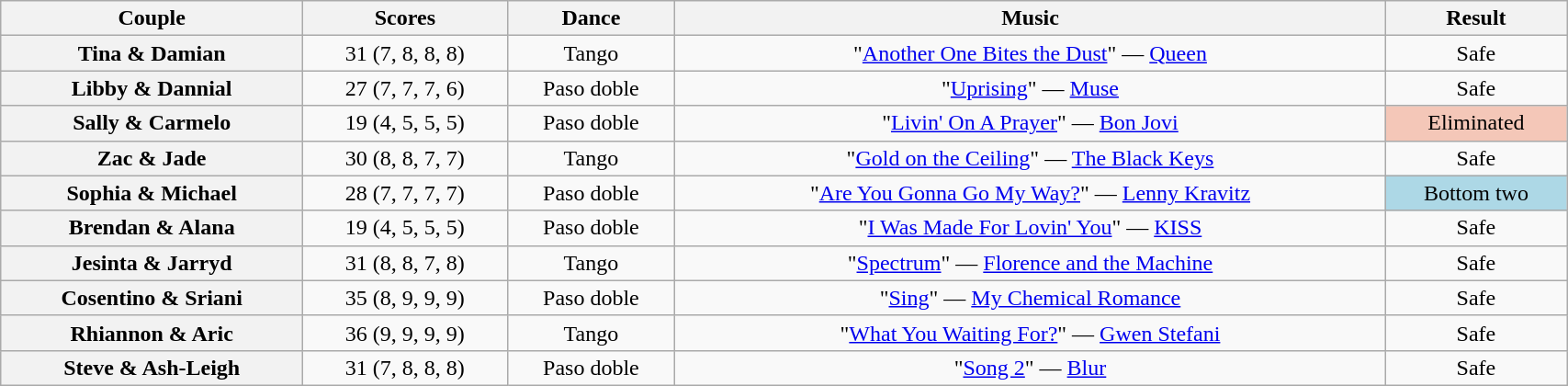<table class="wikitable sortable" style="text-align:center; width: 90%">
<tr>
<th scope="col">Couple</th>
<th scope="col">Scores</th>
<th scope="col" class="unsortable">Dance</th>
<th scope="col" class="unsortable">Music</th>
<th scope="col" class="unsortable">Result</th>
</tr>
<tr>
<th scope="row">Tina & Damian</th>
<td>31 (7, 8, 8, 8)</td>
<td>Tango</td>
<td>"<a href='#'>Another One Bites the Dust</a>" — <a href='#'>Queen</a></td>
<td>Safe</td>
</tr>
<tr>
<th scope="row">Libby & Dannial</th>
<td>27 (7, 7, 7, 6)</td>
<td>Paso doble</td>
<td>"<a href='#'>Uprising</a>" — <a href='#'>Muse</a></td>
<td>Safe</td>
</tr>
<tr>
<th scope="row">Sally & Carmelo</th>
<td>19 (4, 5, 5, 5)</td>
<td>Paso doble</td>
<td>"<a href='#'>Livin' On A Prayer</a>" — <a href='#'>Bon Jovi</a></td>
<td bgcolor="f4c7b8">Eliminated</td>
</tr>
<tr>
<th scope="row">Zac & Jade</th>
<td>30 (8, 8, 7, 7)</td>
<td>Tango</td>
<td>"<a href='#'>Gold on the Ceiling</a>" — <a href='#'>The Black Keys</a></td>
<td>Safe</td>
</tr>
<tr>
<th scope="row">Sophia & Michael</th>
<td>28 (7, 7, 7, 7)</td>
<td>Paso doble</td>
<td>"<a href='#'>Are You Gonna Go My Way?</a>" — <a href='#'>Lenny Kravitz</a></td>
<td bgcolor="lightblue">Bottom two</td>
</tr>
<tr>
<th scope="row">Brendan & Alana</th>
<td>19 (4, 5, 5, 5)</td>
<td>Paso doble</td>
<td>"<a href='#'>I Was Made For Lovin' You</a>" — <a href='#'>KISS</a></td>
<td>Safe</td>
</tr>
<tr>
<th scope="row">Jesinta & Jarryd</th>
<td>31 (8, 8, 7, 8)</td>
<td>Tango</td>
<td>"<a href='#'>Spectrum</a>" — <a href='#'>Florence and the Machine</a></td>
<td>Safe</td>
</tr>
<tr>
<th scope="row">Cosentino & Sriani</th>
<td>35 (8, 9, 9, 9)</td>
<td>Paso doble</td>
<td>"<a href='#'>Sing</a>" — <a href='#'>My Chemical Romance</a></td>
<td>Safe</td>
</tr>
<tr>
<th scope="row">Rhiannon & Aric</th>
<td>36 (9, 9, 9, 9)</td>
<td>Tango</td>
<td>"<a href='#'>What You Waiting For?</a>" — <a href='#'>Gwen Stefani</a></td>
<td>Safe</td>
</tr>
<tr>
<th scope="row">Steve & Ash-Leigh</th>
<td>31 (7, 8, 8, 8)</td>
<td>Paso doble</td>
<td>"<a href='#'>Song 2</a>" — <a href='#'>Blur</a></td>
<td>Safe</td>
</tr>
</table>
